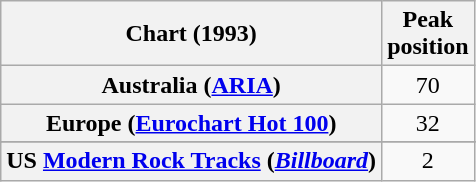<table class="wikitable sortable plainrowheaders" style="text-align:center">
<tr>
<th>Chart (1993)</th>
<th>Peak<br>position</th>
</tr>
<tr>
<th scope="row">Australia (<a href='#'>ARIA</a>)</th>
<td>70</td>
</tr>
<tr>
<th scope="row">Europe (<a href='#'>Eurochart Hot 100</a>)</th>
<td>32</td>
</tr>
<tr>
</tr>
<tr>
</tr>
<tr>
</tr>
<tr>
</tr>
<tr>
<th scope="row">US <a href='#'>Modern Rock Tracks</a> (<em><a href='#'>Billboard</a></em>)</th>
<td>2</td>
</tr>
</table>
